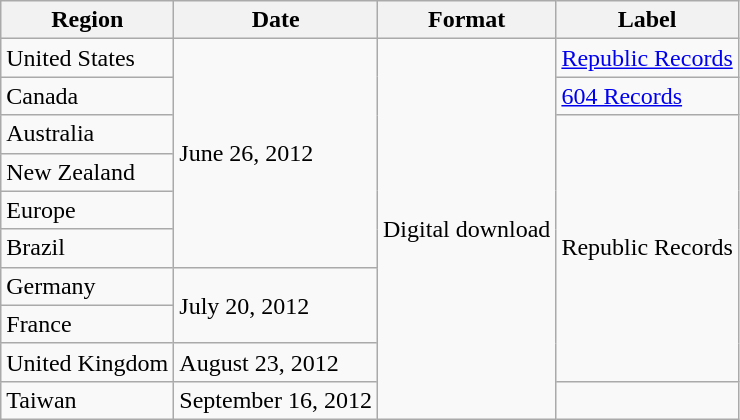<table class=wikitable>
<tr>
<th>Region</th>
<th>Date</th>
<th>Format</th>
<th>Label</th>
</tr>
<tr>
<td>United States</td>
<td rowspan="6">June 26, 2012</td>
<td rowspan="10">Digital download</td>
<td><a href='#'>Republic Records</a></td>
</tr>
<tr>
<td>Canada</td>
<td><a href='#'>604 Records</a></td>
</tr>
<tr>
<td>Australia</td>
<td rowspan="7">Republic Records</td>
</tr>
<tr>
<td>New Zealand</td>
</tr>
<tr>
<td>Europe</td>
</tr>
<tr>
<td>Brazil</td>
</tr>
<tr>
<td>Germany</td>
<td rowspan="2">July 20, 2012</td>
</tr>
<tr>
<td>France</td>
</tr>
<tr>
<td>United Kingdom</td>
<td>August 23, 2012</td>
</tr>
<tr>
<td>Taiwan</td>
<td>September 16, 2012</td>
<td></td>
</tr>
</table>
